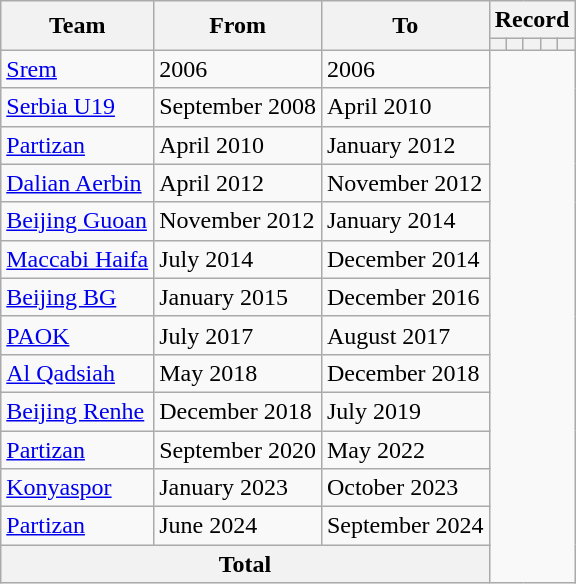<table class=wikitable style="text-align:center">
<tr>
<th rowspan=2>Team</th>
<th rowspan=2>From</th>
<th rowspan=2>To</th>
<th colspan=5>Record</th>
</tr>
<tr>
<th></th>
<th></th>
<th></th>
<th></th>
<th></th>
</tr>
<tr>
<td align=left><a href='#'>Srem</a></td>
<td align=left>2006</td>
<td align=left>2006<br></td>
</tr>
<tr>
<td align=left><a href='#'>Serbia U19</a></td>
<td align=left>September 2008</td>
<td align=left>April 2010<br></td>
</tr>
<tr>
<td align=left><a href='#'>Partizan</a></td>
<td align=left>April 2010</td>
<td align=left>January 2012<br></td>
</tr>
<tr>
<td align=left><a href='#'>Dalian Aerbin</a></td>
<td align=left>April 2012</td>
<td align=left>November 2012<br></td>
</tr>
<tr>
<td align=left><a href='#'>Beijing Guoan</a></td>
<td align=left>November 2012</td>
<td align=left>January 2014<br></td>
</tr>
<tr>
<td align=left><a href='#'>Maccabi Haifa</a></td>
<td align=left>July 2014</td>
<td align=left>December 2014<br></td>
</tr>
<tr>
<td align=left><a href='#'>Beijing BG</a></td>
<td align=left>January 2015</td>
<td align=left>December 2016<br></td>
</tr>
<tr>
<td align=left><a href='#'>PAOK</a></td>
<td align=left>July 2017</td>
<td align=left>August 2017<br></td>
</tr>
<tr>
<td align=left><a href='#'>Al Qadsiah</a></td>
<td align=left>May 2018</td>
<td align=left>December 2018<br></td>
</tr>
<tr>
<td align=left><a href='#'>Beijing Renhe</a></td>
<td align=left>December 2018</td>
<td align=left>July 2019<br></td>
</tr>
<tr>
<td align=left><a href='#'>Partizan</a></td>
<td align=left>September 2020</td>
<td align=left>May 2022<br></td>
</tr>
<tr>
<td align=left><a href='#'>Konyaspor</a></td>
<td align=left>January 2023</td>
<td align=left>October 2023<br></td>
</tr>
<tr>
<td align=left><a href='#'>Partizan</a></td>
<td align=left>June 2024</td>
<td align=left>September 2024<br></td>
</tr>
<tr>
<th colspan=3>Total<br></th>
</tr>
</table>
